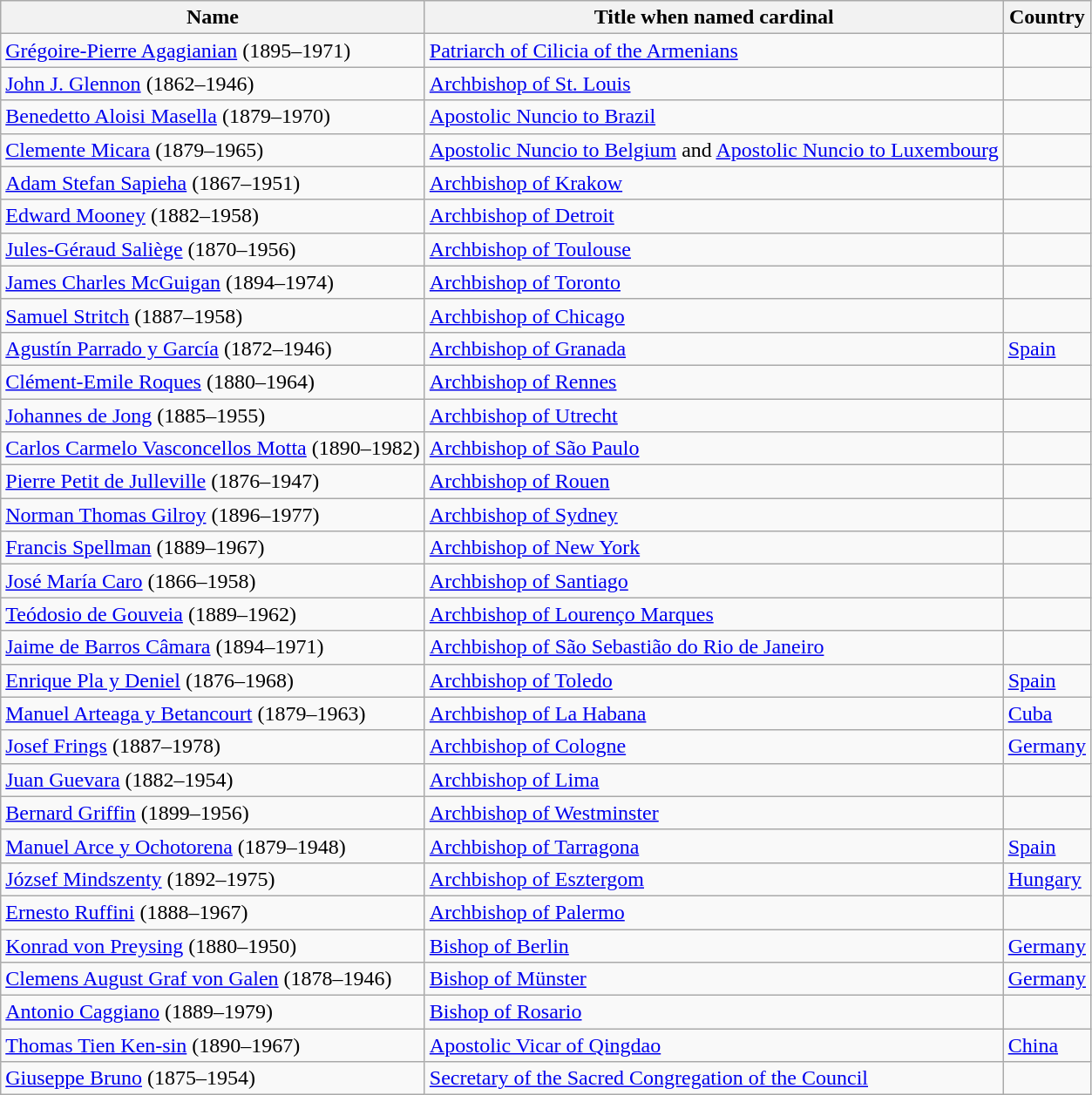<table class="wikitable sortable">
<tr>
<th>Name</th>
<th>Title when named cardinal</th>
<th>Country</th>
</tr>
<tr>
<td><a href='#'>Grégoire-Pierre Agagianian</a> (1895–1971)</td>
<td><a href='#'>Patriarch of Cilicia of the Armenians</a></td>
<td></td>
</tr>
<tr>
<td><a href='#'>John J. Glennon</a> (1862–1946)</td>
<td><a href='#'>Archbishop of St. Louis</a></td>
<td></td>
</tr>
<tr>
<td><a href='#'>Benedetto Aloisi Masella</a> (1879–1970)</td>
<td><a href='#'>Apostolic Nuncio to Brazil</a></td>
<td></td>
</tr>
<tr>
<td><a href='#'>Clemente Micara</a> (1879–1965)</td>
<td><a href='#'>Apostolic Nuncio to Belgium</a> and <a href='#'>Apostolic Nuncio to Luxembourg</a></td>
<td></td>
</tr>
<tr>
<td><a href='#'>Adam Stefan Sapieha</a> (1867–1951)</td>
<td><a href='#'>Archbishop of Krakow</a></td>
<td></td>
</tr>
<tr>
<td><a href='#'>Edward Mooney</a> (1882–1958)</td>
<td><a href='#'>Archbishop of Detroit</a></td>
<td></td>
</tr>
<tr>
<td><a href='#'>Jules-Géraud Saliège</a> (1870–1956)</td>
<td><a href='#'>Archbishop of Toulouse</a></td>
<td></td>
</tr>
<tr>
<td><a href='#'>James Charles McGuigan</a> (1894–1974)</td>
<td><a href='#'>Archbishop of Toronto</a></td>
<td></td>
</tr>
<tr>
<td><a href='#'>Samuel Stritch</a> (1887–1958)</td>
<td><a href='#'>Archbishop of Chicago</a></td>
<td></td>
</tr>
<tr>
<td><a href='#'>Agustín Parrado y García</a> (1872–1946)</td>
<td><a href='#'>Archbishop of Granada</a></td>
<td> <a href='#'>Spain</a></td>
</tr>
<tr>
<td><a href='#'>Clément-Emile Roques</a> (1880–1964)</td>
<td><a href='#'>Archbishop of Rennes</a></td>
<td></td>
</tr>
<tr>
<td><a href='#'>Johannes de Jong</a> (1885–1955)</td>
<td><a href='#'>Archbishop of Utrecht</a></td>
<td></td>
</tr>
<tr>
<td><a href='#'>Carlos Carmelo Vasconcellos Motta</a> (1890–1982)</td>
<td><a href='#'>Archbishop of São Paulo</a></td>
<td></td>
</tr>
<tr>
<td><a href='#'>Pierre Petit de Julleville</a> (1876–1947)</td>
<td><a href='#'>Archbishop of Rouen</a></td>
<td></td>
</tr>
<tr>
<td><a href='#'>Norman Thomas Gilroy</a> (1896–1977)</td>
<td><a href='#'>Archbishop of Sydney</a></td>
<td></td>
</tr>
<tr>
<td><a href='#'>Francis Spellman</a> (1889–1967)</td>
<td><a href='#'>Archbishop of New York</a></td>
<td></td>
</tr>
<tr>
<td><a href='#'>José María Caro</a> (1866–1958)</td>
<td><a href='#'>Archbishop of Santiago</a></td>
<td></td>
</tr>
<tr>
<td><a href='#'>Teódosio de Gouveia</a> (1889–1962)</td>
<td><a href='#'>Archbishop of Lourenço Marques</a></td>
<td></td>
</tr>
<tr>
<td><a href='#'>Jaime de Barros Câmara</a> (1894–1971)</td>
<td><a href='#'>Archbishop of São Sebastião do Rio de Janeiro</a></td>
<td></td>
</tr>
<tr>
<td><a href='#'>Enrique Pla y Deniel</a> (1876–1968)</td>
<td><a href='#'>Archbishop of Toledo</a></td>
<td> <a href='#'>Spain</a></td>
</tr>
<tr>
<td><a href='#'>Manuel Arteaga y Betancourt</a> (1879–1963)</td>
<td><a href='#'>Archbishop of La Habana</a></td>
<td> <a href='#'>Cuba</a></td>
</tr>
<tr>
<td><a href='#'>Josef Frings</a> (1887–1978)</td>
<td><a href='#'>Archbishop of Cologne</a></td>
<td> <a href='#'>Germany</a></td>
</tr>
<tr>
<td><a href='#'>Juan Guevara</a> (1882–1954)</td>
<td><a href='#'>Archbishop of Lima</a></td>
<td></td>
</tr>
<tr>
<td><a href='#'>Bernard Griffin</a> (1899–1956)</td>
<td><a href='#'>Archbishop of Westminster</a></td>
<td></td>
</tr>
<tr>
<td><a href='#'>Manuel Arce y Ochotorena</a> (1879–1948)</td>
<td><a href='#'>Archbishop of Tarragona</a></td>
<td> <a href='#'>Spain</a></td>
</tr>
<tr>
<td><a href='#'>József Mindszenty</a> (1892–1975)</td>
<td><a href='#'>Archbishop of Esztergom</a></td>
<td> <a href='#'>Hungary</a></td>
</tr>
<tr>
<td><a href='#'>Ernesto Ruffini</a> (1888–1967)</td>
<td><a href='#'>Archbishop of Palermo</a></td>
<td></td>
</tr>
<tr>
<td><a href='#'>Konrad von Preysing</a> (1880–1950)</td>
<td><a href='#'>Bishop of Berlin</a></td>
<td> <a href='#'>Germany</a></td>
</tr>
<tr>
<td><a href='#'>Clemens August Graf von Galen</a> (1878–1946)</td>
<td><a href='#'>Bishop of Münster</a></td>
<td> <a href='#'>Germany</a></td>
</tr>
<tr>
<td><a href='#'>Antonio Caggiano</a> (1889–1979)</td>
<td><a href='#'>Bishop of Rosario</a></td>
<td></td>
</tr>
<tr>
<td><a href='#'>Thomas Tien Ken-sin</a> (1890–1967)</td>
<td><a href='#'>Apostolic Vicar of Qingdao</a></td>
<td> <a href='#'>China</a></td>
</tr>
<tr>
<td><a href='#'>Giuseppe Bruno</a> (1875–1954)</td>
<td><a href='#'>Secretary of the Sacred Congregation of the Council</a></td>
<td></td>
</tr>
</table>
